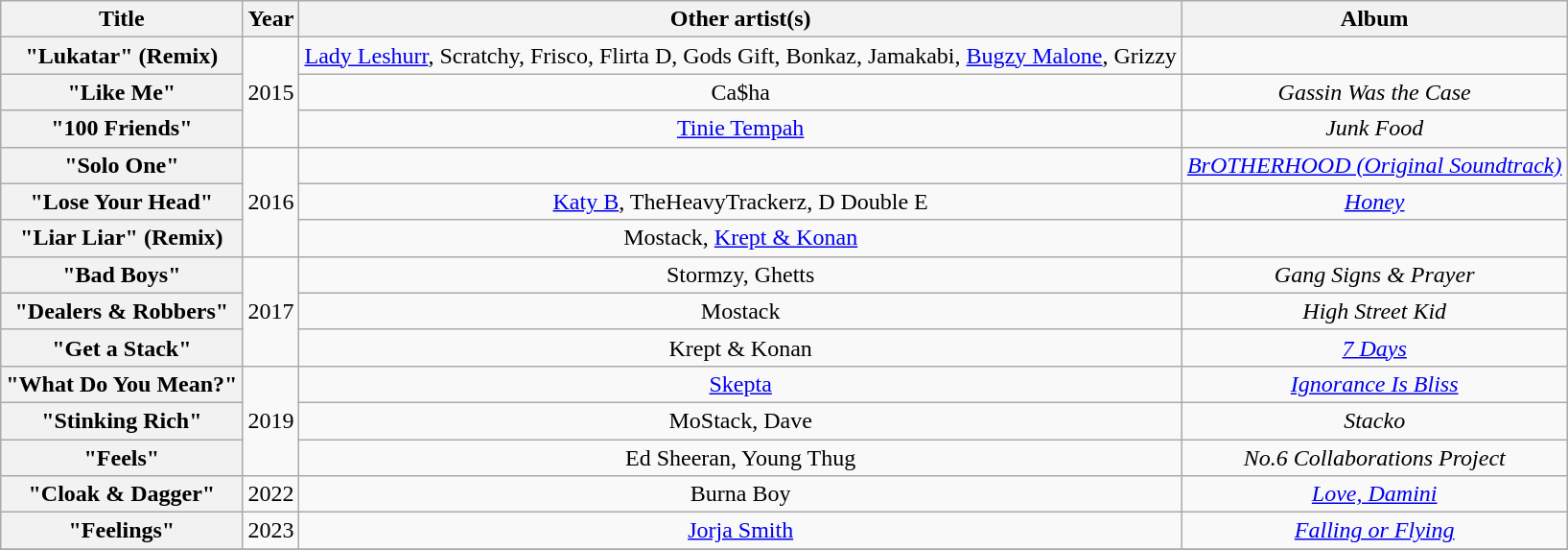<table class="wikitable plainrowheaders" style="text-align:center;">
<tr>
<th scope="col">Title</th>
<th scope="col">Year</th>
<th scope="col">Other artist(s)</th>
<th scope="col">Album</th>
</tr>
<tr>
<th scope="row">"Lukatar" <span>(Remix)</span></th>
<td rowspan="3">2015</td>
<td><a href='#'>Lady Leshurr</a>, Scratchy, Frisco, Flirta D, Gods Gift, Bonkaz, Jamakabi, <a href='#'>Bugzy Malone</a>, Grizzy</td>
<td></td>
</tr>
<tr>
<th scope="row">"Like Me"</th>
<td>Ca$ha</td>
<td><em>Gassin Was the Case</em></td>
</tr>
<tr>
<th scope="row">"100 Friends"</th>
<td><a href='#'>Tinie Tempah</a></td>
<td><em>Junk Food</em></td>
</tr>
<tr>
<th scope="row">"Solo One"</th>
<td rowspan="3">2016</td>
<td></td>
<td><em><a href='#'>BrOTHERHOOD (Original Soundtrack)</a></em></td>
</tr>
<tr>
<th scope="row">"Lose Your Head"</th>
<td><a href='#'>Katy B</a>, TheHeavyTrackerz, D Double E</td>
<td><em><a href='#'>Honey</a></em></td>
</tr>
<tr>
<th scope="row">"Liar Liar" <span>(Remix)</span></th>
<td>Mostack, <a href='#'>Krept & Konan</a></td>
<td></td>
</tr>
<tr>
<th scope="row">"Bad Boys"</th>
<td rowspan="3">2017</td>
<td>Stormzy, Ghetts</td>
<td><em>Gang Signs & Prayer</em></td>
</tr>
<tr>
<th scope="row">"Dealers & Robbers"</th>
<td>Mostack</td>
<td><em>High Street Kid</em></td>
</tr>
<tr>
<th scope="row">"Get a Stack"</th>
<td>Krept & Konan</td>
<td><em><a href='#'>7 Days</a></em></td>
</tr>
<tr>
<th scope="row">"What Do You Mean?"</th>
<td rowspan="3">2019</td>
<td><a href='#'>Skepta</a></td>
<td><em><a href='#'>Ignorance Is Bliss</a></em></td>
</tr>
<tr>
<th scope="row">"Stinking Rich"</th>
<td>MoStack, Dave</td>
<td><em>Stacko</em></td>
</tr>
<tr>
<th scope="row">"Feels"</th>
<td>Ed Sheeran, Young Thug</td>
<td><em>No.6 Collaborations Project</em></td>
</tr>
<tr>
<th scope="row">"Cloak & Dagger"</th>
<td>2022</td>
<td>Burna Boy</td>
<td><em><a href='#'>Love, Damini</a></em></td>
</tr>
<tr>
<th scope="row">"Feelings"</th>
<td>2023</td>
<td><a href='#'>Jorja Smith</a></td>
<td><em><a href='#'>Falling or Flying</a></em></td>
</tr>
<tr>
</tr>
</table>
